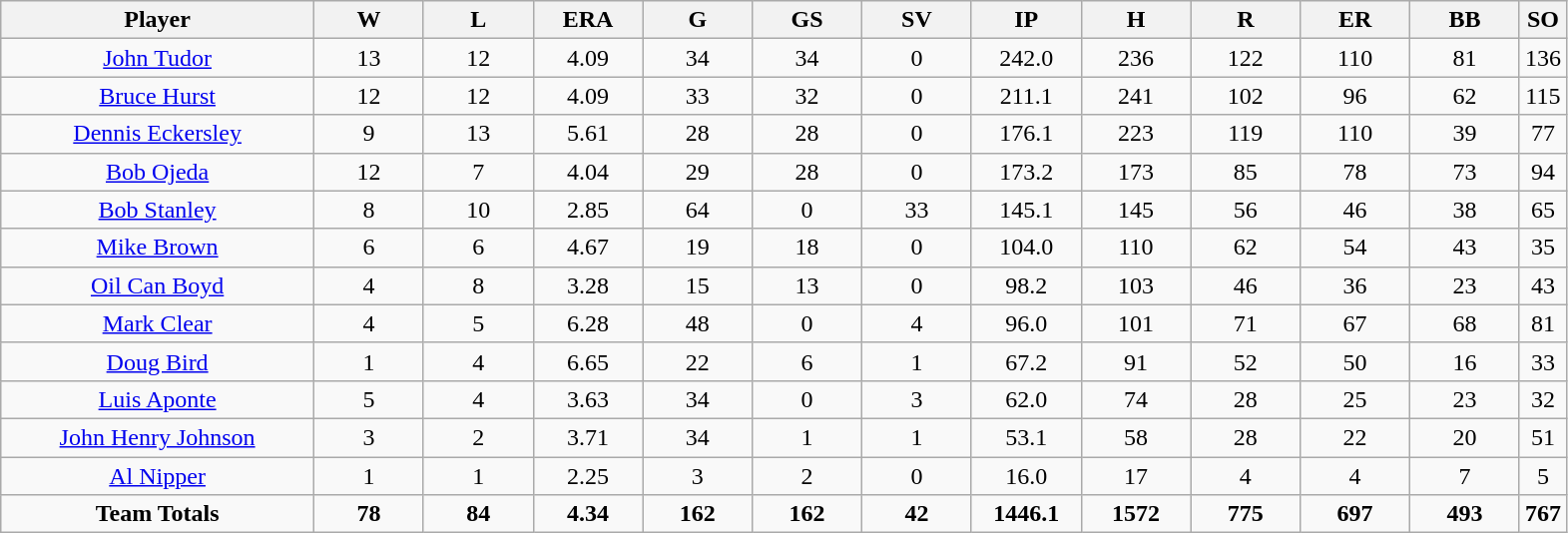<table class=wikitable style="text-align:center">
<tr>
<th bgcolor=#DDDDFF; width="20%">Player</th>
<th bgcolor=#DDDDFF; width="7%">W</th>
<th bgcolor=#DDDDFF; width="7%">L</th>
<th bgcolor=#DDDDFF; width="7%">ERA</th>
<th bgcolor=#DDDDFF; width="7%">G</th>
<th bgcolor=#DDDDFF; width="7%">GS</th>
<th bgcolor=#DDDDFF; width="7%">SV</th>
<th bgcolor=#DDDDFF; width="7%">IP</th>
<th bgcolor=#DDDDFF; width="7%">H</th>
<th bgcolor=#DDDDFF; width="7%">R</th>
<th bgcolor=#DDDDFF; width="7%">ER</th>
<th bgcolor=#DDDDFF; width="7%">BB</th>
<th bgcolor=#DDDDFF; width="7%">SO</th>
</tr>
<tr>
<td><a href='#'>John Tudor</a></td>
<td>13</td>
<td>12</td>
<td>4.09</td>
<td>34</td>
<td>34</td>
<td>0</td>
<td>242.0</td>
<td>236</td>
<td>122</td>
<td>110</td>
<td>81</td>
<td>136</td>
</tr>
<tr>
<td><a href='#'>Bruce Hurst</a></td>
<td>12</td>
<td>12</td>
<td>4.09</td>
<td>33</td>
<td>32</td>
<td>0</td>
<td>211.1</td>
<td>241</td>
<td>102</td>
<td>96</td>
<td>62</td>
<td>115</td>
</tr>
<tr>
<td><a href='#'>Dennis Eckersley</a></td>
<td>9</td>
<td>13</td>
<td>5.61</td>
<td>28</td>
<td>28</td>
<td>0</td>
<td>176.1</td>
<td>223</td>
<td>119</td>
<td>110</td>
<td>39</td>
<td>77</td>
</tr>
<tr>
<td><a href='#'>Bob Ojeda</a></td>
<td>12</td>
<td>7</td>
<td>4.04</td>
<td>29</td>
<td>28</td>
<td>0</td>
<td>173.2</td>
<td>173</td>
<td>85</td>
<td>78</td>
<td>73</td>
<td>94</td>
</tr>
<tr>
<td><a href='#'>Bob Stanley</a></td>
<td>8</td>
<td>10</td>
<td>2.85</td>
<td>64</td>
<td>0</td>
<td>33</td>
<td>145.1</td>
<td>145</td>
<td>56</td>
<td>46</td>
<td>38</td>
<td>65</td>
</tr>
<tr>
<td><a href='#'>Mike Brown</a></td>
<td>6</td>
<td>6</td>
<td>4.67</td>
<td>19</td>
<td>18</td>
<td>0</td>
<td>104.0</td>
<td>110</td>
<td>62</td>
<td>54</td>
<td>43</td>
<td>35</td>
</tr>
<tr>
<td><a href='#'>Oil Can Boyd</a></td>
<td>4</td>
<td>8</td>
<td>3.28</td>
<td>15</td>
<td>13</td>
<td>0</td>
<td>98.2</td>
<td>103</td>
<td>46</td>
<td>36</td>
<td>23</td>
<td>43</td>
</tr>
<tr>
<td><a href='#'>Mark Clear</a></td>
<td>4</td>
<td>5</td>
<td>6.28</td>
<td>48</td>
<td>0</td>
<td>4</td>
<td>96.0</td>
<td>101</td>
<td>71</td>
<td>67</td>
<td>68</td>
<td>81</td>
</tr>
<tr>
<td><a href='#'>Doug Bird</a></td>
<td>1</td>
<td>4</td>
<td>6.65</td>
<td>22</td>
<td>6</td>
<td>1</td>
<td>67.2</td>
<td>91</td>
<td>52</td>
<td>50</td>
<td>16</td>
<td>33</td>
</tr>
<tr>
<td><a href='#'>Luis Aponte</a></td>
<td>5</td>
<td>4</td>
<td>3.63</td>
<td>34</td>
<td>0</td>
<td>3</td>
<td>62.0</td>
<td>74</td>
<td>28</td>
<td>25</td>
<td>23</td>
<td>32</td>
</tr>
<tr>
<td><a href='#'>John Henry Johnson</a></td>
<td>3</td>
<td>2</td>
<td>3.71</td>
<td>34</td>
<td>1</td>
<td>1</td>
<td>53.1</td>
<td>58</td>
<td>28</td>
<td>22</td>
<td>20</td>
<td>51</td>
</tr>
<tr>
<td><a href='#'>Al Nipper</a></td>
<td>1</td>
<td>1</td>
<td>2.25</td>
<td>3</td>
<td>2</td>
<td>0</td>
<td>16.0</td>
<td>17</td>
<td>4</td>
<td>4</td>
<td>7</td>
<td>5</td>
</tr>
<tr>
<td><strong>Team Totals</strong></td>
<td><strong>78</strong></td>
<td><strong>84</strong></td>
<td><strong>4.34</strong></td>
<td><strong>162</strong></td>
<td><strong>162</strong></td>
<td><strong>42</strong></td>
<td><strong>1446.1</strong></td>
<td><strong>1572</strong></td>
<td><strong>775</strong></td>
<td><strong>697</strong></td>
<td><strong>493</strong></td>
<td><strong>767</strong></td>
</tr>
</table>
